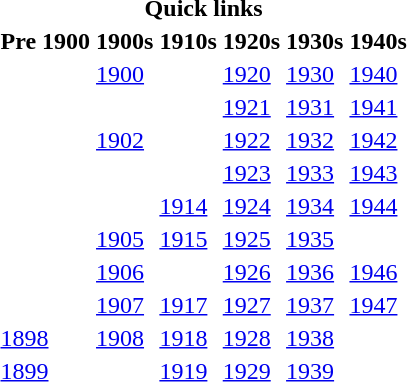<table id=toc>
<tr>
<td colspan="6" align="center"><strong>Quick links</strong></td>
</tr>
<tr>
<th>Pre 1900</th>
<th>1900s</th>
<th>1910s</th>
<th>1920s</th>
<th>1930s</th>
<th>1940s</th>
</tr>
<tr>
<td></td>
<td><a href='#'>1900</a></td>
<td></td>
<td><a href='#'>1920</a></td>
<td><a href='#'>1930</a></td>
<td><a href='#'>1940</a></td>
</tr>
<tr>
<td></td>
<td></td>
<td></td>
<td><a href='#'>1921</a></td>
<td><a href='#'>1931</a></td>
<td><a href='#'>1941</a></td>
</tr>
<tr>
<td></td>
<td><a href='#'>1902</a></td>
<td></td>
<td><a href='#'>1922</a></td>
<td><a href='#'>1932</a></td>
<td><a href='#'>1942</a></td>
</tr>
<tr>
<td></td>
<td></td>
<td></td>
<td><a href='#'>1923</a></td>
<td><a href='#'>1933</a></td>
<td><a href='#'>1943</a></td>
</tr>
<tr>
<td></td>
<td></td>
<td><a href='#'>1914</a></td>
<td><a href='#'>1924</a></td>
<td><a href='#'>1934</a></td>
<td><a href='#'>1944</a></td>
</tr>
<tr>
<td></td>
<td><a href='#'>1905</a></td>
<td><a href='#'>1915</a></td>
<td><a href='#'>1925</a></td>
<td><a href='#'>1935</a></td>
<td></td>
</tr>
<tr>
<td></td>
<td><a href='#'>1906</a></td>
<td></td>
<td><a href='#'>1926</a></td>
<td><a href='#'>1936</a></td>
<td><a href='#'>1946</a></td>
</tr>
<tr>
<td></td>
<td><a href='#'>1907</a></td>
<td><a href='#'>1917</a></td>
<td><a href='#'>1927</a></td>
<td><a href='#'>1937</a></td>
<td><a href='#'>1947</a></td>
</tr>
<tr>
<td><a href='#'>1898</a></td>
<td><a href='#'>1908</a></td>
<td><a href='#'>1918</a></td>
<td><a href='#'>1928</a></td>
<td><a href='#'>1938</a></td>
<td></td>
</tr>
<tr>
<td><a href='#'>1899</a></td>
<td></td>
<td><a href='#'>1919</a></td>
<td><a href='#'>1929</a></td>
<td><a href='#'>1939</a></td>
<td></td>
</tr>
<tr>
</tr>
</table>
